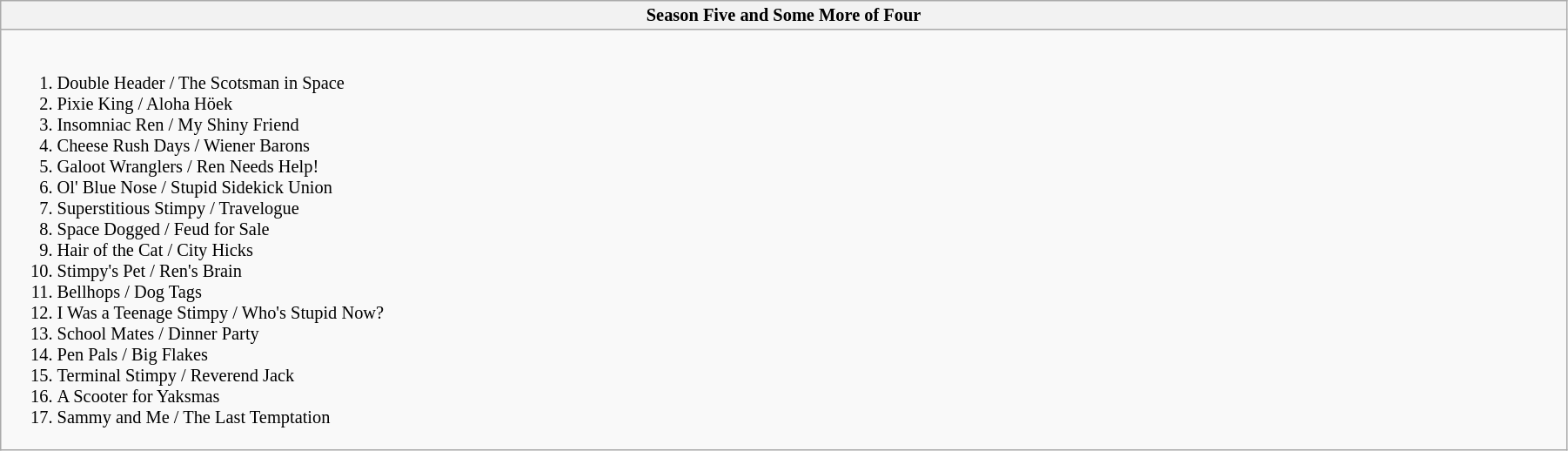<table class="wikitable" style="font-size:85%; width: 95%;">
<tr>
<th>Season Five and Some More of Four</th>
</tr>
<tr>
<td><br><ol><li>Double Header / The Scotsman in Space</li><li>Pixie King / Aloha Höek</li><li>Insomniac Ren / My Shiny Friend</li><li>Cheese Rush Days / Wiener Barons</li><li>Galoot Wranglers / Ren Needs Help!</li><li>Ol' Blue Nose / Stupid Sidekick Union</li><li>Superstitious Stimpy / Travelogue</li><li>Space Dogged / Feud for Sale</li><li>Hair of the Cat / City Hicks</li><li>Stimpy's Pet / Ren's Brain</li><li>Bellhops / Dog Tags</li><li>I Was a Teenage Stimpy / Who's Stupid Now?</li><li>School Mates / Dinner Party</li><li>Pen Pals / Big Flakes</li><li>Terminal Stimpy / Reverend Jack</li><li>A Scooter for Yaksmas</li><li>Sammy and Me / The Last Temptation</li></ol></td>
</tr>
</table>
